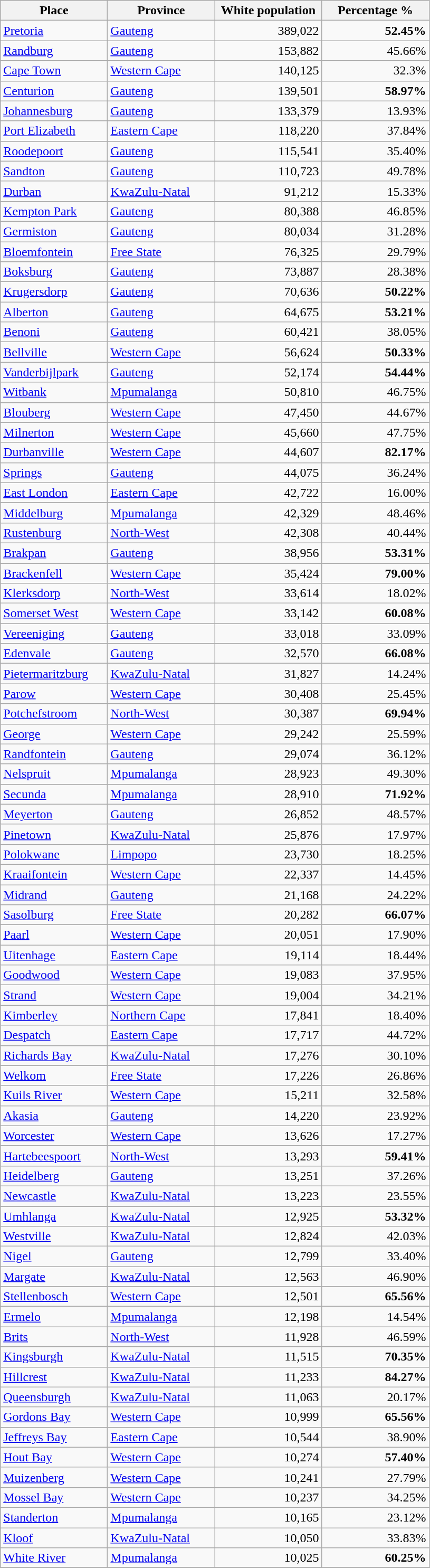<table class="wikitable sortable">
<tr>
<th scope="col" style="width: 128px;">Place</th>
<th scope="col" style="width: 128px;">Province</th>
<th scope="col" style="width: 128px;">White population</th>
<th scope="col" style="width: 128px;">Percentage %</th>
</tr>
<tr>
<td><a href='#'>Pretoria</a></td>
<td><a href='#'>Gauteng</a></td>
<td align=right>389,022</td>
<td align=right><strong>52.45%</strong></td>
</tr>
<tr>
<td><a href='#'>Randburg</a></td>
<td><a href='#'>Gauteng</a></td>
<td align=right>153,882</td>
<td align=right>45.66%</td>
</tr>
<tr>
<td><a href='#'>Cape Town</a></td>
<td><a href='#'>Western Cape</a></td>
<td align=right>140,125</td>
<td align=right>32.3%</td>
</tr>
<tr>
<td><a href='#'>Centurion</a></td>
<td><a href='#'>Gauteng</a></td>
<td align=right>139,501</td>
<td align=right><strong>58.97%</strong></td>
</tr>
<tr>
<td><a href='#'>Johannesburg</a></td>
<td><a href='#'>Gauteng</a></td>
<td align=right>133,379</td>
<td align=right>13.93%</td>
</tr>
<tr>
<td><a href='#'>Port Elizabeth</a></td>
<td><a href='#'>Eastern Cape</a></td>
<td align=right>118,220</td>
<td align=right>37.84%</td>
</tr>
<tr>
<td><a href='#'>Roodepoort</a></td>
<td><a href='#'>Gauteng</a></td>
<td align=right>115,541</td>
<td align=right>35.40%</td>
</tr>
<tr>
<td><a href='#'>Sandton</a></td>
<td><a href='#'>Gauteng</a></td>
<td align=right>110,723</td>
<td align=right>49.78%</td>
</tr>
<tr>
<td><a href='#'>Durban</a></td>
<td><a href='#'>KwaZulu-Natal</a></td>
<td align=right>91,212</td>
<td align=right>15.33%</td>
</tr>
<tr>
<td><a href='#'>Kempton Park</a></td>
<td><a href='#'>Gauteng</a></td>
<td align=right>80,388</td>
<td align=right>46.85%</td>
</tr>
<tr>
<td><a href='#'>Germiston</a></td>
<td><a href='#'>Gauteng</a></td>
<td align=right>80,034</td>
<td align=right>31.28%</td>
</tr>
<tr>
<td><a href='#'>Bloemfontein</a></td>
<td><a href='#'>Free State</a></td>
<td align=right>76,325</td>
<td align=right>29.79%</td>
</tr>
<tr>
<td><a href='#'>Boksburg</a></td>
<td><a href='#'>Gauteng</a></td>
<td align=right>73,887</td>
<td align=right>28.38%</td>
</tr>
<tr>
<td><a href='#'>Krugersdorp</a></td>
<td><a href='#'>Gauteng</a></td>
<td align=right>70,636</td>
<td align=right><strong>50.22%</strong></td>
</tr>
<tr>
<td><a href='#'>Alberton</a></td>
<td><a href='#'>Gauteng</a></td>
<td align=right>64,675</td>
<td align=right><strong>53.21%</strong></td>
</tr>
<tr>
<td><a href='#'>Benoni</a></td>
<td><a href='#'>Gauteng</a></td>
<td align=right>60,421</td>
<td align=right>38.05%</td>
</tr>
<tr>
<td><a href='#'>Bellville</a></td>
<td><a href='#'>Western Cape</a></td>
<td align=right>56,624</td>
<td align=right><strong>50.33%</strong></td>
</tr>
<tr>
<td><a href='#'>Vanderbijlpark</a></td>
<td><a href='#'>Gauteng</a></td>
<td align=right>52,174</td>
<td align=right><strong>54.44%</strong></td>
</tr>
<tr>
<td><a href='#'>Witbank</a></td>
<td><a href='#'>Mpumalanga</a></td>
<td align=right>50,810</td>
<td align=right>46.75%</td>
</tr>
<tr>
<td><a href='#'>Blouberg</a></td>
<td><a href='#'>Western Cape</a></td>
<td align=right>47,450</td>
<td align=right>44.67%</td>
</tr>
<tr>
<td><a href='#'>Milnerton</a></td>
<td><a href='#'>Western Cape</a></td>
<td align=right>45,660</td>
<td align=right>47.75%</td>
</tr>
<tr>
<td><a href='#'>Durbanville</a></td>
<td><a href='#'>Western Cape</a></td>
<td align=right>44,607</td>
<td align=right><strong>82.17%</strong></td>
</tr>
<tr>
<td><a href='#'>Springs</a></td>
<td><a href='#'>Gauteng</a></td>
<td align=right>44,075</td>
<td align=right>36.24%</td>
</tr>
<tr>
<td><a href='#'>East London</a></td>
<td><a href='#'>Eastern Cape</a></td>
<td align=right>42,722</td>
<td align=right>16.00%</td>
</tr>
<tr>
<td><a href='#'>Middelburg</a></td>
<td><a href='#'>Mpumalanga</a></td>
<td align=right>42,329</td>
<td align=right>48.46%</td>
</tr>
<tr>
<td><a href='#'>Rustenburg</a></td>
<td><a href='#'>North-West</a></td>
<td align=right>42,308</td>
<td align=right>40.44%</td>
</tr>
<tr>
<td><a href='#'>Brakpan</a></td>
<td><a href='#'>Gauteng</a></td>
<td align=right>38,956</td>
<td align=right><strong>53.31%</strong></td>
</tr>
<tr>
<td><a href='#'>Brackenfell</a></td>
<td><a href='#'>Western Cape</a></td>
<td align=right>35,424</td>
<td align=right><strong>79.00%</strong></td>
</tr>
<tr>
<td><a href='#'>Klerksdorp</a></td>
<td><a href='#'>North-West</a></td>
<td align=right>33,614</td>
<td align=right>18.02%</td>
</tr>
<tr>
<td><a href='#'>Somerset West</a></td>
<td><a href='#'>Western Cape</a></td>
<td align=right>33,142</td>
<td align=right><strong>60.08%</strong></td>
</tr>
<tr>
<td><a href='#'>Vereeniging</a></td>
<td><a href='#'>Gauteng</a></td>
<td align=right>33,018</td>
<td align=right>33.09%</td>
</tr>
<tr>
<td><a href='#'>Edenvale</a></td>
<td><a href='#'>Gauteng</a></td>
<td align=right>32,570</td>
<td align=right><strong>66.08%</strong></td>
</tr>
<tr>
<td><a href='#'>Pietermaritzburg</a></td>
<td><a href='#'>KwaZulu-Natal</a></td>
<td align=right>31,827</td>
<td align=right>14.24%</td>
</tr>
<tr>
<td><a href='#'>Parow</a></td>
<td><a href='#'>Western Cape</a></td>
<td align=right>30,408</td>
<td align=right>25.45%</td>
</tr>
<tr>
<td><a href='#'>Potchefstroom</a></td>
<td><a href='#'>North-West</a></td>
<td align=right>30,387</td>
<td align=right><strong>69.94%</strong></td>
</tr>
<tr>
<td><a href='#'>George</a></td>
<td><a href='#'>Western Cape</a></td>
<td align=right>29,242</td>
<td align=right>25.59%</td>
</tr>
<tr>
<td><a href='#'>Randfontein</a></td>
<td><a href='#'>Gauteng</a></td>
<td align=right>29,074</td>
<td align=right>36.12%</td>
</tr>
<tr>
<td><a href='#'>Nelspruit</a></td>
<td><a href='#'>Mpumalanga</a></td>
<td align=right>28,923</td>
<td align=right>49.30%</td>
</tr>
<tr>
<td><a href='#'>Secunda</a></td>
<td><a href='#'>Mpumalanga</a></td>
<td align=right>28,910</td>
<td align=right><strong>71.92%</strong></td>
</tr>
<tr>
<td><a href='#'>Meyerton</a></td>
<td><a href='#'>Gauteng</a></td>
<td align=right>26,852</td>
<td align=right>48.57%</td>
</tr>
<tr>
<td><a href='#'>Pinetown</a></td>
<td><a href='#'>KwaZulu-Natal</a></td>
<td align=right>25,876</td>
<td align=right>17.97%</td>
</tr>
<tr>
<td><a href='#'>Polokwane</a></td>
<td><a href='#'>Limpopo</a></td>
<td align=right>23,730</td>
<td align=right>18.25%</td>
</tr>
<tr>
<td><a href='#'>Kraaifontein</a></td>
<td><a href='#'>Western Cape</a></td>
<td align=right>22,337</td>
<td align=right>14.45%</td>
</tr>
<tr>
<td><a href='#'>Midrand</a></td>
<td><a href='#'>Gauteng</a></td>
<td align=right>21,168</td>
<td align=right>24.22%</td>
</tr>
<tr>
<td><a href='#'>Sasolburg</a></td>
<td><a href='#'>Free State</a></td>
<td align=right>20,282</td>
<td align=right><strong>66.07%</strong></td>
</tr>
<tr>
<td><a href='#'>Paarl</a></td>
<td><a href='#'>Western Cape</a></td>
<td align=right>20,051</td>
<td align=right>17.90%</td>
</tr>
<tr>
<td><a href='#'>Uitenhage</a></td>
<td><a href='#'>Eastern Cape</a></td>
<td align=right>19,114</td>
<td align=right>18.44%</td>
</tr>
<tr>
<td><a href='#'>Goodwood</a></td>
<td><a href='#'>Western Cape</a></td>
<td align=right>19,083</td>
<td align=right>37.95%</td>
</tr>
<tr>
<td><a href='#'>Strand</a></td>
<td><a href='#'>Western Cape</a></td>
<td align=right>19,004</td>
<td align=right>34.21%</td>
</tr>
<tr>
<td><a href='#'>Kimberley</a></td>
<td><a href='#'>Northern Cape</a></td>
<td align=right>17,841</td>
<td align=right>18.40%</td>
</tr>
<tr>
<td><a href='#'>Despatch</a></td>
<td><a href='#'>Eastern Cape</a></td>
<td align=right>17,717</td>
<td align=right>44.72%</td>
</tr>
<tr>
<td><a href='#'>Richards Bay</a></td>
<td><a href='#'>KwaZulu-Natal</a></td>
<td align=right>17,276</td>
<td align=right>30.10%</td>
</tr>
<tr>
<td><a href='#'>Welkom</a></td>
<td><a href='#'>Free State</a></td>
<td align=right>17,226</td>
<td align=right>26.86%</td>
</tr>
<tr>
<td><a href='#'>Kuils River</a></td>
<td><a href='#'>Western Cape</a></td>
<td align=right>15,211</td>
<td align=right>32.58%</td>
</tr>
<tr>
<td><a href='#'>Akasia</a></td>
<td><a href='#'>Gauteng</a></td>
<td align=right>14,220</td>
<td align=right>23.92%</td>
</tr>
<tr>
<td><a href='#'>Worcester</a></td>
<td><a href='#'>Western Cape</a></td>
<td align=right>13,626</td>
<td align=right>17.27%</td>
</tr>
<tr>
<td><a href='#'>Hartebeespoort</a></td>
<td><a href='#'>North-West</a></td>
<td align=right>13,293</td>
<td align=right><strong>59.41%</strong></td>
</tr>
<tr>
<td><a href='#'>Heidelberg</a></td>
<td><a href='#'>Gauteng</a></td>
<td align=right>13,251</td>
<td align=right>37.26%</td>
</tr>
<tr>
<td><a href='#'>Newcastle</a></td>
<td><a href='#'>KwaZulu-Natal</a></td>
<td align=right>13,223</td>
<td align=right>23.55%</td>
</tr>
<tr>
<td><a href='#'>Umhlanga</a></td>
<td><a href='#'>KwaZulu-Natal</a></td>
<td align=right>12,925</td>
<td align=right><strong>53.32%</strong></td>
</tr>
<tr>
<td><a href='#'>Westville</a></td>
<td><a href='#'>KwaZulu-Natal</a></td>
<td align=right>12,824</td>
<td align=right>42.03%</td>
</tr>
<tr>
<td><a href='#'>Nigel</a></td>
<td><a href='#'>Gauteng</a></td>
<td align=right>12,799</td>
<td align=right>33.40%</td>
</tr>
<tr>
<td><a href='#'>Margate</a></td>
<td><a href='#'>KwaZulu-Natal</a></td>
<td align=right>12,563</td>
<td align=right>46.90%</td>
</tr>
<tr>
<td><a href='#'>Stellenbosch</a></td>
<td><a href='#'>Western Cape</a></td>
<td align=right>12,501</td>
<td align=right><strong>65.56%</strong></td>
</tr>
<tr>
<td><a href='#'>Ermelo</a></td>
<td><a href='#'>Mpumalanga</a></td>
<td align=right>12,198</td>
<td align=right>14.54%</td>
</tr>
<tr>
<td><a href='#'>Brits</a></td>
<td><a href='#'>North-West</a></td>
<td align=right>11,928</td>
<td align=right>46.59%</td>
</tr>
<tr>
<td><a href='#'>Kingsburgh</a></td>
<td><a href='#'>KwaZulu-Natal</a></td>
<td align=right>11,515</td>
<td align=right><strong>70.35%</strong></td>
</tr>
<tr>
<td><a href='#'>Hillcrest</a></td>
<td><a href='#'>KwaZulu-Natal</a></td>
<td align=right>11,233</td>
<td align=right><strong>84.27%</strong></td>
</tr>
<tr>
<td><a href='#'>Queensburgh</a></td>
<td><a href='#'>KwaZulu-Natal</a></td>
<td align=right>11,063</td>
<td align=right>20.17%</td>
</tr>
<tr>
<td><a href='#'>Gordons Bay</a></td>
<td><a href='#'>Western Cape</a></td>
<td align=right>10,999</td>
<td align=right><strong>65.56%</strong></td>
</tr>
<tr>
<td><a href='#'>Jeffreys Bay</a></td>
<td><a href='#'>Eastern Cape</a></td>
<td align=right>10,544</td>
<td align=right>38.90%</td>
</tr>
<tr>
<td><a href='#'>Hout Bay</a></td>
<td><a href='#'>Western Cape</a></td>
<td align=right>10,274</td>
<td align=right><strong>57.40%</strong></td>
</tr>
<tr>
<td><a href='#'>Muizenberg</a></td>
<td><a href='#'>Western Cape</a></td>
<td align=right>10,241</td>
<td align=right>27.79%</td>
</tr>
<tr>
<td><a href='#'>Mossel Bay</a></td>
<td><a href='#'>Western Cape</a></td>
<td align=right>10,237</td>
<td align=right>34.25%</td>
</tr>
<tr>
<td><a href='#'>Standerton</a></td>
<td><a href='#'>Mpumalanga</a></td>
<td align=right>10,165</td>
<td align=right>23.12%</td>
</tr>
<tr>
<td><a href='#'>Kloof</a></td>
<td><a href='#'>KwaZulu-Natal</a></td>
<td align=right>10,050</td>
<td align=right>33.83%</td>
</tr>
<tr>
<td><a href='#'>White River</a></td>
<td><a href='#'>Mpumalanga</a></td>
<td align=right>10,025</td>
<td align=right><strong>60.25%</strong></td>
</tr>
<tr>
</tr>
</table>
